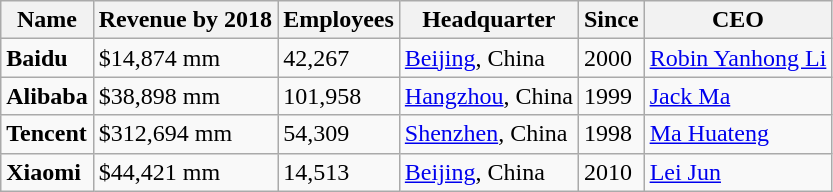<table class="wikitable">
<tr>
<th>Name</th>
<th>Revenue by 2018</th>
<th>Employees</th>
<th>Headquarter</th>
<th>Since</th>
<th>CEO</th>
</tr>
<tr>
<td><strong>Baidu</strong></td>
<td>$14,874 mm</td>
<td>42,267</td>
<td><a href='#'>Beijing</a>, China</td>
<td>2000</td>
<td><a href='#'>Robin Yanhong Li</a></td>
</tr>
<tr>
<td><strong>Alibaba</strong></td>
<td>$38,898 mm</td>
<td>101,958</td>
<td><a href='#'>Hangzhou</a>, China</td>
<td>1999</td>
<td><a href='#'>Jack Ma</a></td>
</tr>
<tr>
<td><strong>Tencent</strong></td>
<td>$312,694 mm</td>
<td>54,309</td>
<td><a href='#'>Shenzhen</a>, China</td>
<td>1998</td>
<td><a href='#'>Ma Huateng</a></td>
</tr>
<tr>
<td><strong>Xiaomi</strong></td>
<td>$44,421 mm</td>
<td>14,513</td>
<td><a href='#'>Beijing</a>, China</td>
<td>2010</td>
<td><a href='#'>Lei Jun</a></td>
</tr>
</table>
